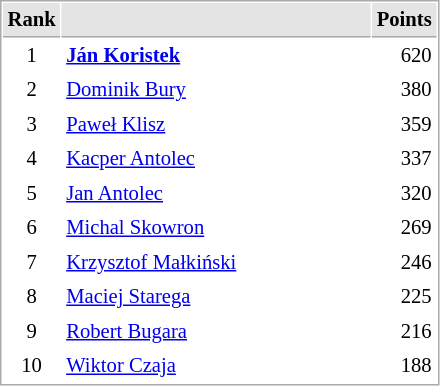<table cellspacing="1" cellpadding="3" style="border:1px solid #AAAAAA;font-size:86%">
<tr style="background-color: #E4E4E4;">
<th style="border-bottom:1px solid #AAAAAA" width=10>Rank</th>
<th style="border-bottom:1px solid #AAAAAA" width=200></th>
<th style="border-bottom:1px solid #AAAAAA" width=20 align=right>Points</th>
</tr>
<tr>
<td align=center>1</td>
<td> <strong><a href='#'>Ján Koristek</a></strong></td>
<td align=right>620</td>
</tr>
<tr>
<td align=center>2</td>
<td> <a href='#'>Dominik Bury</a></td>
<td align=right>380</td>
</tr>
<tr>
<td align=center>3</td>
<td>  <a href='#'>Paweł Klisz</a></td>
<td align=right>359</td>
</tr>
<tr>
<td align=center>4</td>
<td> <a href='#'>Kacper Antolec</a></td>
<td align=right>337</td>
</tr>
<tr>
<td align=center>5</td>
<td> <a href='#'>Jan Antolec</a></td>
<td align=right>320</td>
</tr>
<tr>
<td align=center>6</td>
<td> <a href='#'>Michal Skowron</a></td>
<td align=right>269</td>
</tr>
<tr>
<td align=center>7</td>
<td> <a href='#'>Krzysztof Małkiński</a></td>
<td align=right>246</td>
</tr>
<tr>
<td align=center>8</td>
<td> <a href='#'>Maciej Starega</a></td>
<td align=right>225</td>
</tr>
<tr>
<td align=center>9</td>
<td> <a href='#'>Robert Bugara</a></td>
<td align=right>216</td>
</tr>
<tr>
<td align=center>10</td>
<td> <a href='#'>Wiktor Czaja</a></td>
<td align=right>188</td>
</tr>
</table>
